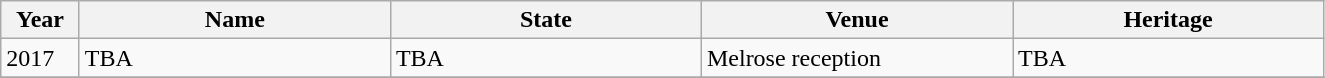<table class="wikitable sortable collapsible">
<tr>
<th width="45" sortable>Year</th>
<th width="200">Name</th>
<th width="200">State</th>
<th width="200">Venue</th>
<th width="200">Heritage</th>
</tr>
<tr>
<td>2017</td>
<td>TBA</td>
<td>TBA</td>
<td>Melrose reception</td>
<td>TBA</td>
</tr>
<tr>
</tr>
</table>
